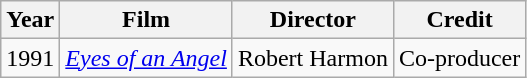<table class="wikitable">
<tr>
<th>Year</th>
<th>Film</th>
<th>Director</th>
<th>Credit</th>
</tr>
<tr>
<td>1991</td>
<td><em><a href='#'>Eyes of an Angel</a></em></td>
<td>Robert Harmon</td>
<td>Co-producer</td>
</tr>
</table>
